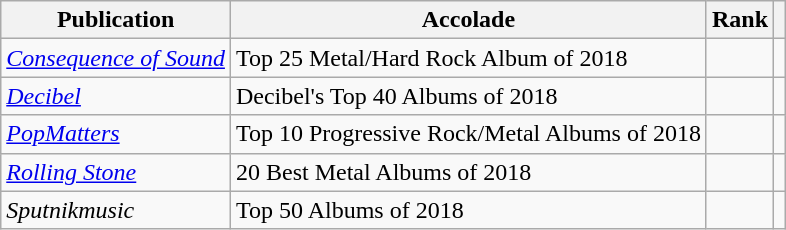<table class="sortable wikitable">
<tr>
<th>Publication</th>
<th>Accolade</th>
<th>Rank</th>
<th class="unsortable"></th>
</tr>
<tr>
<td><em><a href='#'>Consequence of Sound</a></em></td>
<td>Top 25 Metal/Hard Rock Album of 2018</td>
<td></td>
<td></td>
</tr>
<tr>
<td><em><a href='#'>Decibel</a></em></td>
<td>Decibel's Top 40 Albums of 2018</td>
<td></td>
<td></td>
</tr>
<tr>
<td><em><a href='#'>PopMatters</a></em></td>
<td>Top 10 Progressive Rock/Metal Albums of 2018</td>
<td></td>
<td></td>
</tr>
<tr>
<td><em><a href='#'>Rolling Stone</a></em></td>
<td>20 Best Metal Albums of 2018</td>
<td></td>
<td></td>
</tr>
<tr>
<td><em>Sputnikmusic</em></td>
<td>Top 50 Albums of 2018</td>
<td></td>
<td></td>
</tr>
</table>
